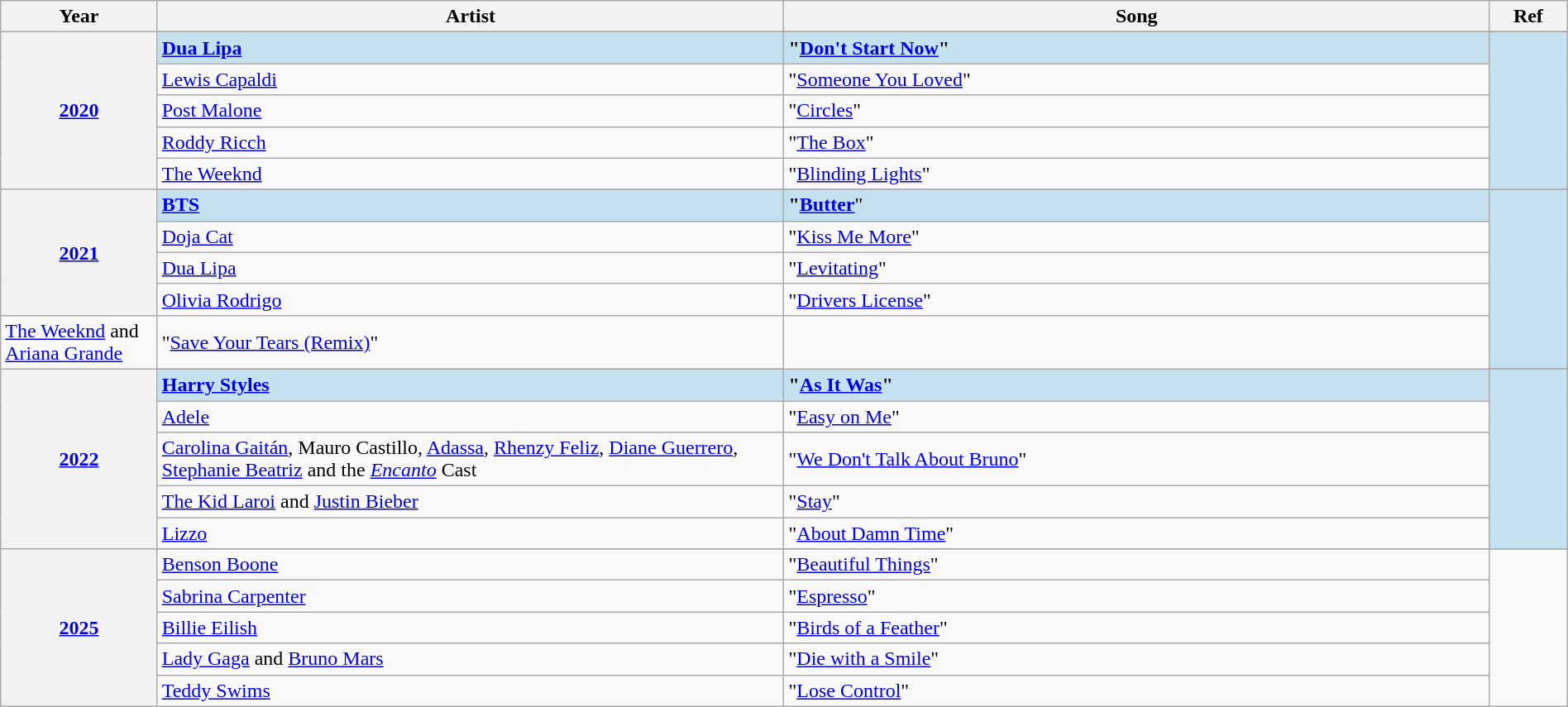<table class="wikitable" width="100%">
<tr>
<th width="10%">Year</th>
<th width="40%">Artist</th>
<th width="45%">Song</th>
<th width="5%">Ref</th>
</tr>
<tr>
<th rowspan="6" align="center"><a href='#'>2020</a></th>
</tr>
<tr style="background:#c5e1f0">
<td><strong><a href='#'>Dua Lipa</a></strong></td>
<td><strong>"<a href='#'>Don't Start Now</a>"</strong></td>
<td rowspan=5 align="center"></td>
</tr>
<tr>
<td><a href='#'>Lewis Capaldi</a></td>
<td>"<a href='#'>Someone You Loved</a>"</td>
</tr>
<tr>
<td><a href='#'>Post Malone</a></td>
<td>"<a href='#'>Circles</a>"</td>
</tr>
<tr>
<td><a href='#'>Roddy Ricch</a></td>
<td>"<a href='#'>The Box</a>"</td>
</tr>
<tr>
<td><a href='#'>The Weeknd</a></td>
<td>"<a href='#'>Blinding Lights</a>"</td>
</tr>
<tr>
<th rowspan="6" align="center"><a href='#'>2021</a></th>
</tr>
<tr>
</tr>
<tr style="background:#c5e1f0">
<td><strong><a href='#'>BTS</a></strong></td>
<td><strong>"<a href='#'>Butter</a></strong>"</td>
<td rowspan=5 align="center"></td>
</tr>
<tr>
<td><a href='#'>Doja Cat</a> </td>
<td>"<a href='#'>Kiss Me More</a>"</td>
</tr>
<tr>
<td><a href='#'>Dua Lipa</a></td>
<td>"<a href='#'>Levitating</a>"</td>
</tr>
<tr>
<td><a href='#'>Olivia Rodrigo</a></td>
<td>"<a href='#'>Drivers License</a>"</td>
</tr>
<tr>
<td><a href='#'>The Weeknd</a> and <a href='#'>Ariana Grande</a></td>
<td>"<a href='#'>Save Your Tears (Remix)</a>"</td>
</tr>
<tr>
<th rowspan="6" align="center"><a href='#'>2022</a></th>
</tr>
<tr style="background:#c5e1f0">
<td><strong><a href='#'>Harry Styles</a></strong></td>
<td><strong>"<a href='#'>As It Was</a>"</strong></td>
<td rowspan=5 align="center"></td>
</tr>
<tr>
<td><a href='#'>Adele</a></td>
<td>"<a href='#'>Easy on Me</a>"</td>
</tr>
<tr>
<td><a href='#'>Carolina Gaitán</a>, Mauro Castillo, <a href='#'>Adassa</a>, <a href='#'>Rhenzy Feliz</a>, <a href='#'>Diane Guerrero</a>, <a href='#'>Stephanie Beatriz</a> and the <em><a href='#'>Encanto</a></em> Cast</td>
<td>"<a href='#'>We Don't Talk About Bruno</a>"</td>
</tr>
<tr>
<td><a href='#'>The Kid Laroi</a> and <a href='#'>Justin Bieber</a></td>
<td>"<a href='#'>Stay</a>"</td>
</tr>
<tr>
<td><a href='#'>Lizzo</a></td>
<td>"<a href='#'>About Damn Time</a>"</td>
</tr>
<tr>
<th rowspan="6" align="center"><a href='#'>2025</a></th>
</tr>
<tr>
<td><a href='#'>Benson Boone</a></td>
<td>"<a href='#'>Beautiful Things</a>"</td>
<td rowspan=5 align="center"></td>
</tr>
<tr>
<td><a href='#'>Sabrina Carpenter</a></td>
<td>"<a href='#'>Espresso</a>"</td>
</tr>
<tr>
<td><a href='#'>Billie Eilish</a></td>
<td>"<a href='#'>Birds of a Feather</a>"</td>
</tr>
<tr>
<td><a href='#'>Lady Gaga</a> and <a href='#'>Bruno Mars</a></td>
<td>"<a href='#'>Die with a Smile</a>"</td>
</tr>
<tr>
<td><a href='#'>Teddy Swims</a></td>
<td>"<a href='#'>Lose Control</a>"</td>
</tr>
</table>
